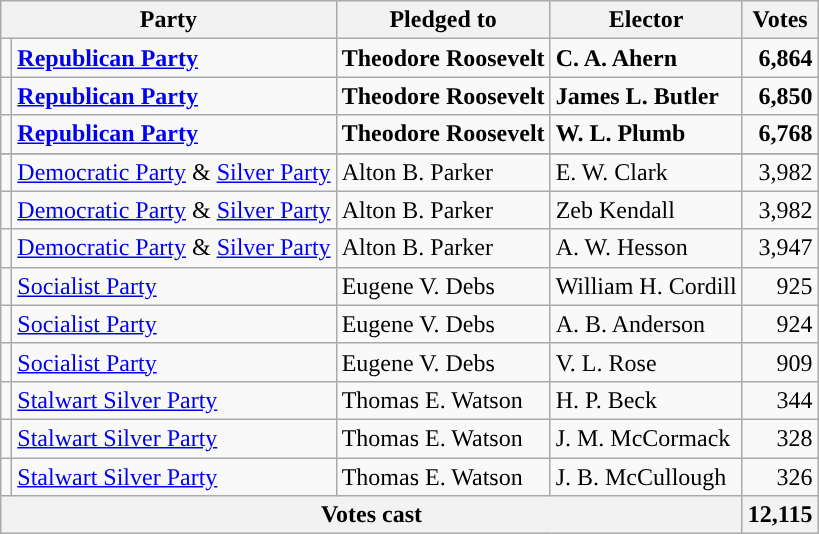<table class="wikitable">
<tr>
<th colspan=2>Party</th>
<th>Pledged to</th>
<th>Elector</th>
<th>Votes</th>
</tr>
<tr style="font-weight:bold">
<td></td>
<td><a href='#'>Republican Party</a></td>
<td>Theodore Roosevelt</td>
<td>C. A. Ahern</td>
<td align="right">6,864</td>
</tr>
<tr style="font-weight:bold">
<td></td>
<td><a href='#'>Republican Party</a></td>
<td>Theodore Roosevelt</td>
<td>James L. Butler</td>
<td align="right">6,850</td>
</tr>
<tr style="font-weight:bold">
<td></td>
<td><a href='#'>Republican Party</a></td>
<td>Theodore Roosevelt</td>
<td>W. L. Plumb</td>
<td align="right">6,768</td>
</tr>
<tr style="font-weight:bold">
</tr>
<tr>
<td></td>
<td><a href='#'>Democratic Party</a> & <a href='#'>Silver Party</a></td>
<td>Alton B. Parker</td>
<td>E. W. Clark</td>
<td align="right">3,982</td>
</tr>
<tr>
<td></td>
<td><a href='#'>Democratic Party</a> & <a href='#'>Silver Party</a></td>
<td>Alton B. Parker</td>
<td>Zeb Kendall</td>
<td align="right">3,982</td>
</tr>
<tr>
<td></td>
<td><a href='#'>Democratic Party</a> & <a href='#'>Silver Party</a></td>
<td>Alton B. Parker</td>
<td>A. W. Hesson</td>
<td align="right">3,947</td>
</tr>
<tr>
<td></td>
<td><a href='#'>Socialist Party</a></td>
<td>Eugene V. Debs</td>
<td>William H. Cordill</td>
<td align="right">925</td>
</tr>
<tr>
<td></td>
<td><a href='#'>Socialist Party</a></td>
<td>Eugene V. Debs</td>
<td>A. B. Anderson</td>
<td align="right">924</td>
</tr>
<tr>
<td></td>
<td><a href='#'>Socialist Party</a></td>
<td>Eugene V. Debs</td>
<td>V. L. Rose</td>
<td align="right">909</td>
</tr>
<tr>
<td></td>
<td><a href='#'>Stalwart Silver Party</a></td>
<td>Thomas E. Watson</td>
<td>H. P. Beck</td>
<td align="right">344</td>
</tr>
<tr>
<td></td>
<td><a href='#'>Stalwart Silver Party</a></td>
<td>Thomas E. Watson</td>
<td>J. M. McCormack</td>
<td align="right">328</td>
</tr>
<tr>
<td></td>
<td><a href='#'>Stalwart Silver Party</a></td>
<td>Thomas E. Watson</td>
<td>J. B. McCullough</td>
<td align="right">326</td>
</tr>
<tr>
<th colspan="4">Votes cast</th>
<th>12,115</th>
</tr>
</table>
